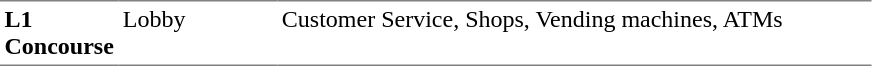<table table border=0 cellspacing=0 cellpadding=3>
<tr>
<td style="border-bottom:solid 1px gray; border-top:solid 1px gray;" valign=top width=50><strong>L1<br>Concourse</strong></td>
<td style="border-bottom:solid 1px gray; border-top:solid 1px gray;" valign=top width=100>Lobby</td>
<td style="border-bottom:solid 1px gray; border-top:solid 1px gray;" valign=top width=390>Customer Service, Shops, Vending machines, ATMs</td>
</tr>
</table>
